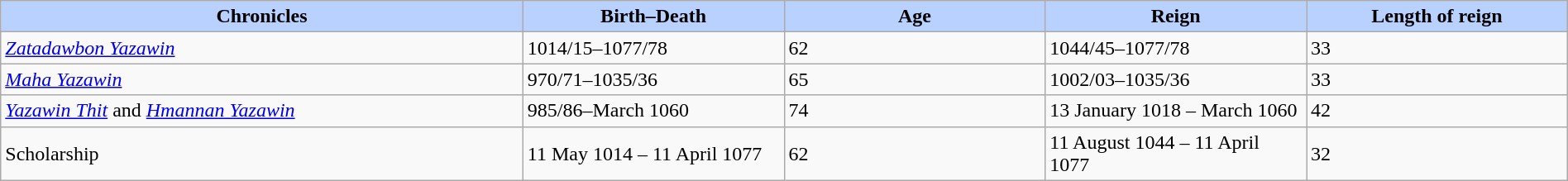<table width=100% class="wikitable">
<tr>
<th style="background-color:#B9D1FF" width=20%>Chronicles</th>
<th style="background-color:#B9D1FF" width=10%>Birth–Death</th>
<th style="background-color:#B9D1FF" width=10%>Age</th>
<th style="background-color:#B9D1FF" width=10%>Reign</th>
<th style="background-color:#B9D1FF" width=10%>Length of reign</th>
</tr>
<tr>
<td><em><a href='#'>Zatadawbon Yazawin</a></em></td>
<td>1014/15–1077/78</td>
<td>62</td>
<td>1044/45–1077/78</td>
<td>33</td>
</tr>
<tr>
<td><em><a href='#'>Maha Yazawin</a></em></td>
<td>970/71–1035/36</td>
<td>65</td>
<td>1002/03–1035/36</td>
<td>33</td>
</tr>
<tr>
<td><em><a href='#'>Yazawin Thit</a></em> and <em><a href='#'>Hmannan Yazawin</a></em></td>
<td>985/86–March 1060</td>
<td>74</td>
<td>13 January 1018 – March 1060</td>
<td>42</td>
</tr>
<tr>
<td>Scholarship</td>
<td>11 May 1014 – 11 April 1077</td>
<td>62</td>
<td>11 August 1044 – 11 April 1077</td>
<td>32</td>
</tr>
</table>
